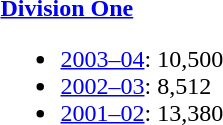<table>
<tr>
<td><strong><a href='#'>Division One</a></strong><br><ul><li><a href='#'>2003–04</a>: 10,500</li><li><a href='#'>2002–03</a>: 8,512</li><li><a href='#'>2001–02</a>: 13,380</li></ul></td>
</tr>
</table>
